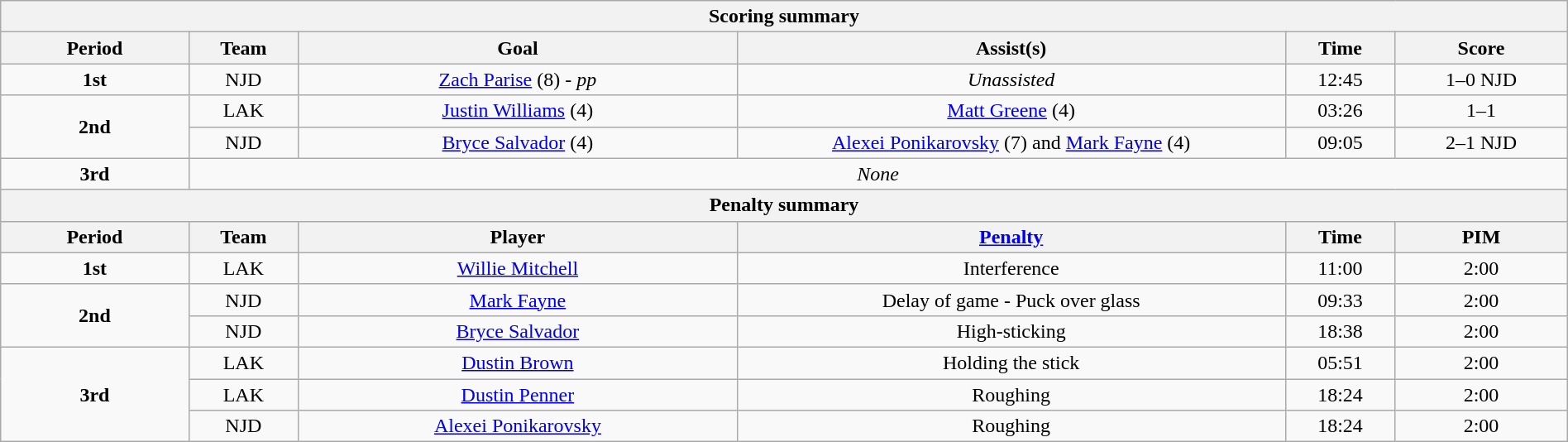<table style="width:100%;" class="wikitable">
<tr>
<th colspan=6>Scoring summary</th>
</tr>
<tr>
<th style="width:12%;">Period</th>
<th style="width:7%;">Team</th>
<th style="width:28%;">Goal</th>
<th style="width:35%;">Assist(s)</th>
<th style="width:7%;">Time</th>
<th style="width:11%;">Score</th>
</tr>
<tr style="text-align:center;">
<td rowspan="1"><strong>1st</strong></td>
<td>NJD</td>
<td><a href='#'>Zach Parise</a> (8) - <em>pp</em></td>
<td><em>Unassisted</em></td>
<td>12:45</td>
<td>1–0 NJD</td>
</tr>
<tr style="text-align:center;">
<td rowspan="2"><strong>2nd</strong></td>
<td>LAK</td>
<td><a href='#'>Justin Williams</a> (4)</td>
<td><a href='#'>Matt Greene</a> (4)</td>
<td>03:26</td>
<td>1–1</td>
</tr>
<tr style="text-align:center;">
<td>NJD</td>
<td><a href='#'>Bryce Salvador</a> (4)</td>
<td><a href='#'>Alexei Ponikarovsky</a> (7) and <a href='#'>Mark Fayne</a> (4)</td>
<td>09:05</td>
<td>2–1 NJD</td>
</tr>
<tr style="text-align:center;">
<td><strong>3rd</strong></td>
<td colspan="5"><em>None</em></td>
</tr>
<tr>
<th colspan=6>Penalty summary</th>
</tr>
<tr>
<th style="width:12%;">Period</th>
<th style="width:7%;">Team</th>
<th style="width:28%;">Player</th>
<th style="width:35%;"><a href='#'>Penalty</a></th>
<th style="width:7%;">Time</th>
<th style="width:11%;">PIM</th>
</tr>
<tr style="text-align:center;">
<td rowspan="1"><strong>1st</strong></td>
<td>LAK</td>
<td><a href='#'>Willie Mitchell</a></td>
<td>Interference</td>
<td>11:00</td>
<td>2:00</td>
</tr>
<tr style="text-align:center;">
<td rowspan="2"><strong>2nd</strong></td>
<td>NJD</td>
<td><a href='#'>Mark Fayne</a></td>
<td>Delay of game - Puck over glass</td>
<td>09:33</td>
<td>2:00</td>
</tr>
<tr style="text-align:center;">
<td>NJD</td>
<td><a href='#'>Bryce Salvador</a></td>
<td>High-sticking</td>
<td>18:38</td>
<td>2:00</td>
</tr>
<tr style="text-align:center;">
<td rowspan="3"><strong>3rd</strong></td>
<td>LAK</td>
<td><a href='#'>Dustin Brown</a></td>
<td>Holding the stick</td>
<td>05:51</td>
<td>2:00</td>
</tr>
<tr style="text-align:center;">
<td>LAK</td>
<td><a href='#'>Dustin Penner</a></td>
<td>Roughing</td>
<td>18:24</td>
<td>2:00</td>
</tr>
<tr style="text-align:center;">
<td>NJD</td>
<td><a href='#'>Alexei Ponikarovsky</a></td>
<td>Roughing</td>
<td>18:24</td>
<td>2:00</td>
</tr>
</table>
